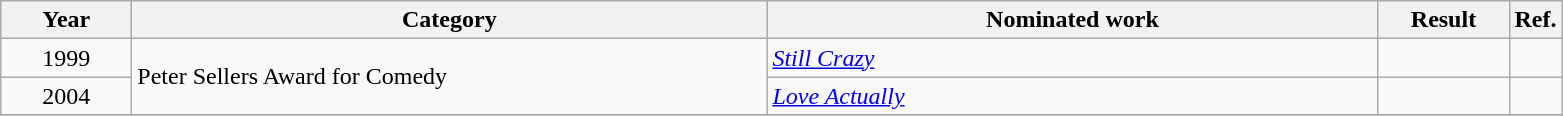<table class=wikitable>
<tr>
<th scope="col" style="width:5em;">Year</th>
<th scope="col" style="width:26em;">Category</th>
<th scope="col" style="width:25em;">Nominated work</th>
<th scope="col" style="width:5em;">Result</th>
<th>Ref.</th>
</tr>
<tr>
<td style="text-align:center;">1999</td>
<td rowspan="2">Peter Sellers Award for Comedy</td>
<td><em><a href='#'>Still Crazy</a></em></td>
<td></td>
<td></td>
</tr>
<tr>
<td style="text-align:center;">2004</td>
<td><em><a href='#'>Love Actually</a></em></td>
<td></td>
<td></td>
</tr>
<tr>
</tr>
</table>
